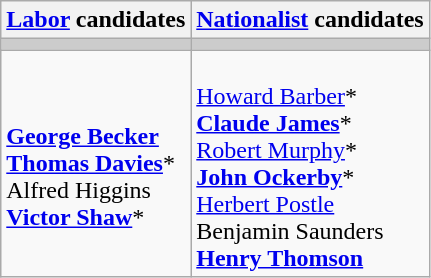<table class="wikitable">
<tr>
<th><a href='#'>Labor</a> candidates</th>
<th><a href='#'>Nationalist</a> candidates</th>
</tr>
<tr bgcolor="#cccccc">
<td></td>
<td></td>
</tr>
<tr>
<td><br><strong><a href='#'>George Becker</a></strong><br>
<strong><a href='#'>Thomas Davies</a></strong>*<br>
Alfred Higgins<br>
<strong><a href='#'>Victor Shaw</a></strong>*</td>
<td><br><a href='#'>Howard Barber</a>*<br>
<strong><a href='#'>Claude James</a></strong>*<br>
<a href='#'>Robert Murphy</a>*<br>
<strong><a href='#'>John Ockerby</a></strong>*<br>
<a href='#'>Herbert Postle</a><br>
Benjamin Saunders<br>
<strong><a href='#'>Henry Thomson</a></strong></td>
</tr>
</table>
